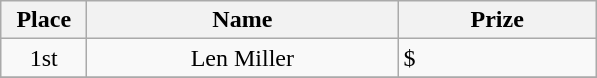<table class="wikitable">
<tr>
<th width="50">Place</th>
<th width="200">Name</th>
<th width="125">Prize</th>
</tr>
<tr>
<td align = "center">1st</td>
<td align = "center">Len Miller</td>
<td>$</td>
</tr>
<tr>
</tr>
</table>
